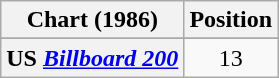<table class="wikitable plainrowheaders">
<tr>
<th>Chart (1986)</th>
<th>Position</th>
</tr>
<tr>
</tr>
<tr>
<th scope="row">US <em><a href='#'>Billboard 200</a></em></th>
<td align="center">13</td>
</tr>
</table>
